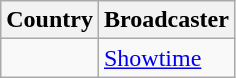<table class="wikitable">
<tr>
<th align=center>Country</th>
<th align=center>Broadcaster</th>
</tr>
<tr>
<td></td>
<td><a href='#'>Showtime</a></td>
</tr>
</table>
